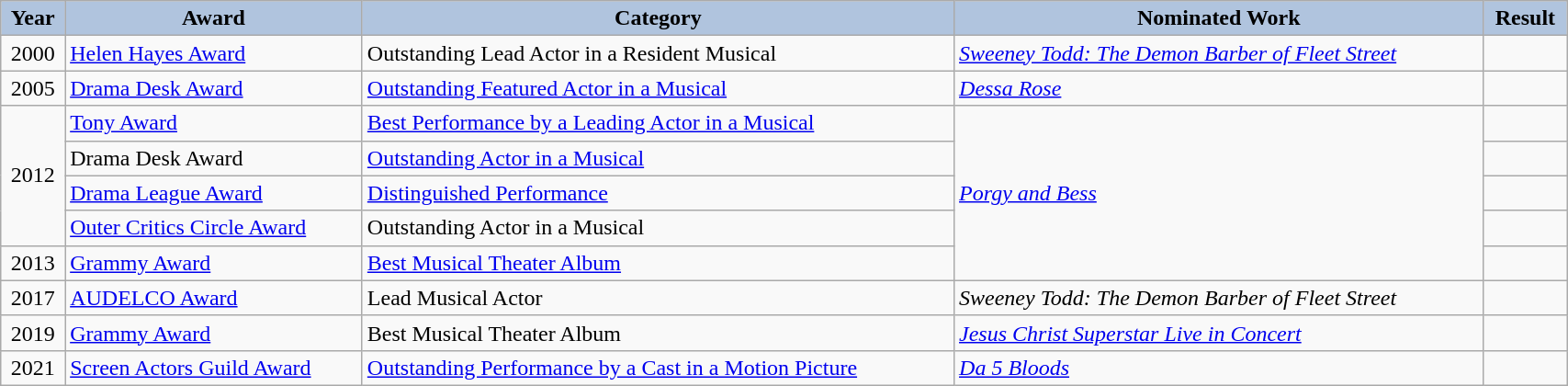<table class="wikitable sortable" style="font-size:100%; background: #f9f9f9; width:90%">
<tr align="center">
<th scope="col" style="background:#B0C4DE">Year</th>
<th scope="col" style="background:#B0C4DE">Award</th>
<th scope="col" style="background:#B0C4DE">Category</th>
<th scope="col" style="background:#B0C4DE">Nominated Work</th>
<th scope="col" style="background:#B0C4DE">Result</th>
</tr>
<tr>
<td align=center>2000</td>
<td><a href='#'>Helen Hayes Award</a></td>
<td>Outstanding Lead Actor in a Resident Musical</td>
<td><em><a href='#'>Sweeney Todd: The Demon Barber of Fleet Street</a></em></td>
<td></td>
</tr>
<tr>
<td align="center">2005</td>
<td><a href='#'>Drama Desk Award</a></td>
<td><a href='#'>Outstanding Featured Actor in a Musical</a></td>
<td><em><a href='#'>Dessa Rose</a></em></td>
<td></td>
</tr>
<tr>
<td rowspan="4" align="center">2012</td>
<td><a href='#'>Tony Award</a></td>
<td><a href='#'>Best Performance by a Leading Actor in a Musical</a></td>
<td rowspan="5"><em><a href='#'>Porgy and Bess</a></em></td>
<td></td>
</tr>
<tr>
<td>Drama Desk Award</td>
<td><a href='#'>Outstanding Actor in a Musical</a></td>
<td></td>
</tr>
<tr>
<td><a href='#'>Drama League Award</a></td>
<td><a href='#'>Distinguished Performance</a></td>
<td></td>
</tr>
<tr>
<td><a href='#'>Outer Critics Circle Award</a></td>
<td>Outstanding Actor in a Musical</td>
<td></td>
</tr>
<tr>
<td align="center">2013</td>
<td rowspan="1"><a href='#'>Grammy Award</a></td>
<td rowspan="1"><a href='#'>Best Musical Theater Album</a></td>
<td></td>
</tr>
<tr>
<td align=center>2017</td>
<td><a href='#'>AUDELCO Award</a></td>
<td>Lead Musical Actor</td>
<td><em>Sweeney Todd: The Demon Barber of Fleet Street</em></td>
<td></td>
</tr>
<tr>
<td align="center">2019</td>
<td rowspan="1"><a href='#'>Grammy Award</a></td>
<td rowspan="1">Best Musical Theater Album</td>
<td><em><a href='#'>Jesus Christ Superstar Live in Concert</a></em></td>
<td></td>
</tr>
<tr>
<td align="center">2021</td>
<td><a href='#'>Screen Actors Guild Award</a></td>
<td><a href='#'>Outstanding Performance by a Cast in a Motion Picture</a></td>
<td><em><a href='#'>Da 5 Bloods</a></em></td>
<td></td>
</tr>
</table>
